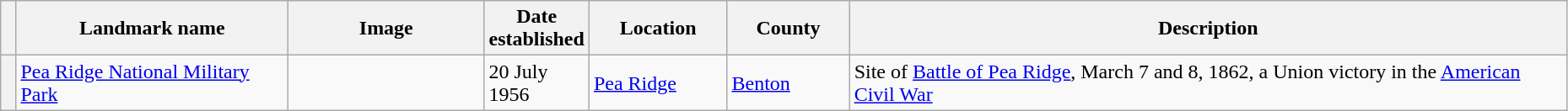<table class="wikitable" style="width:98%">
<tr>
<th width="1%"></th>
<th width="18%"><strong>Landmark name</strong><br></th>
<th width="13%"><strong>Image</strong></th>
<th date width="3%"><strong>Date established</strong></th>
<th width="9%"><strong>Location</strong></th>
<th width="8%"><strong>County</strong></th>
<th width="48%"><strong>Description</strong></th>
</tr>
<tr>
<th></th>
<td><a href='#'>Pea Ridge National Military Park</a></td>
<td></td>
<td>20 July 1956</td>
<td><a href='#'>Pea Ridge</a></td>
<td><a href='#'>Benton</a></td>
<td>Site of <a href='#'>Battle of Pea Ridge</a>, March 7 and 8, 1862, a Union victory in the <a href='#'>American Civil War</a></td>
</tr>
</table>
